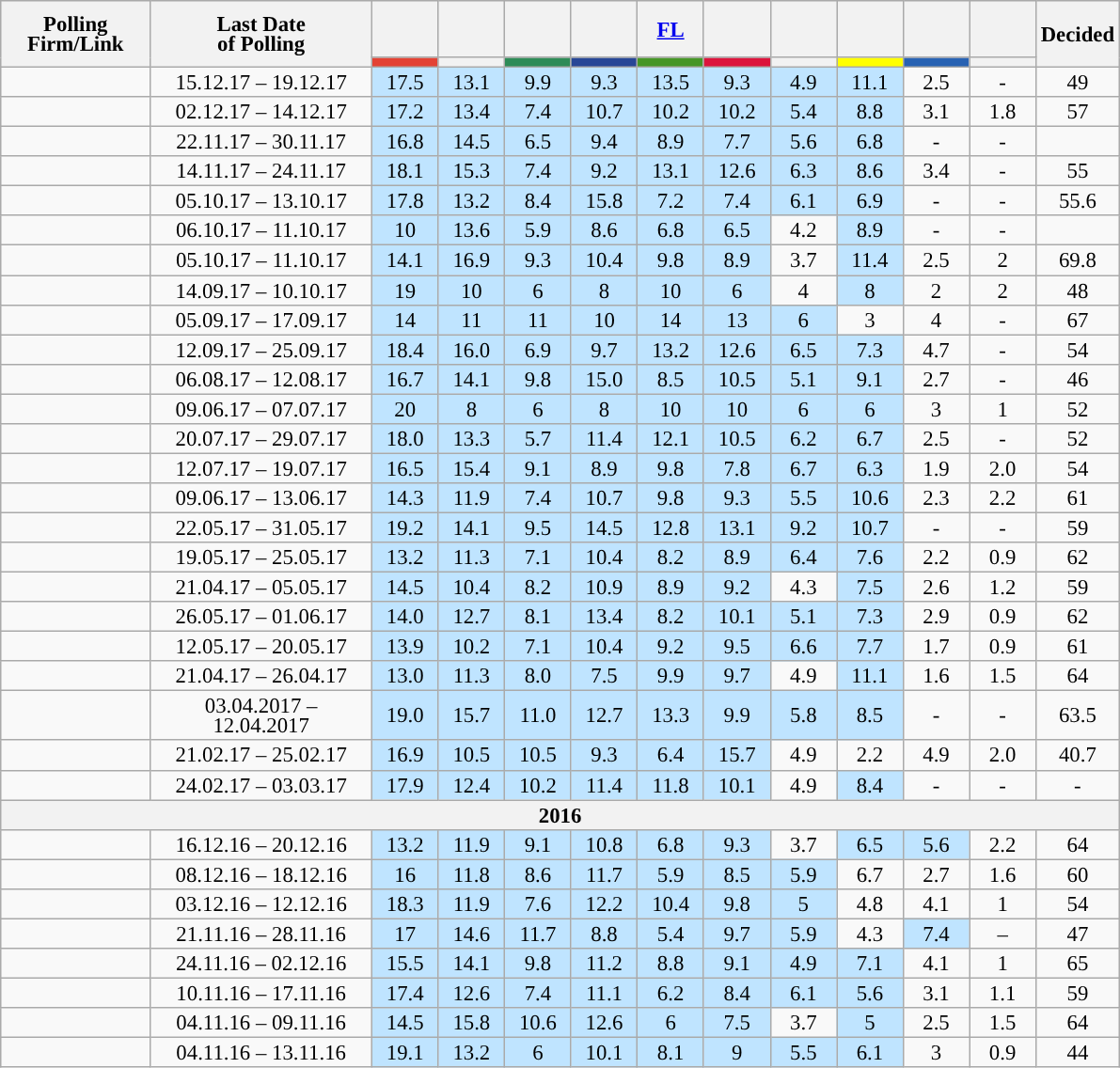<table class="wikitable" style="text-align:center;font-size:95%;line-height:14px;">
<tr style="height:40px; background-color:#E9E9E9">
<th style="width:99px;" rowspan="2">Polling Firm/Link</th>
<th style="width:150px;" rowspan="2">Last Date<br>of Polling</th>
<th style="width:40px;"></th>
<th style="width:40px;"></th>
<th style="width:40px;"></th>
<th style="width:40px;"></th>
<th style="width:40px;"><a href='#'>FL</a></th>
<th style="width:40px;"></th>
<th style="width:40px;"></th>
<th style="width:40px;"></th>
<th style="width:40px;"></th>
<th style="width:40px;"></th>
<th rowspan="2" style="width:40px;">Decided</th>
</tr>
<tr>
<th style="background:#E34234;"></th>
<th style="background:"></th>
<th style="background:#2E8B57;"></th>
<th style="background:#274696;"></th>
<th style="background:#469627;"></th>
<th style="background:Crimson;"></th>
<th style="background:"></th>
<th style="background:yellow;"></th>
<th style="background:#2862B3;"></th>
<th style="background:"></th>
</tr>
<tr>
<td></td>
<td>15.12.17 – 19.12.17</td>
<td bgcolor="#bfe4ff" >17.5</td>
<td bgcolor="#bfe4ff" >13.1</td>
<td bgcolor="#bfe4ff" >9.9</td>
<td bgcolor="#bfe4ff" >9.3</td>
<td bgcolor="#bfe4ff" >13.5</td>
<td bgcolor="#bfe4ff" >9.3</td>
<td bgcolor="#bfe4ff" >4.9</td>
<td bgcolor="#bfe4ff" >11.1</td>
<td> 2.5</td>
<td> -</td>
<td>49</td>
</tr>
<tr>
<td></td>
<td>02.12.17 – 14.12.17</td>
<td bgcolor="#bfe4ff" >17.2</td>
<td bgcolor="#bfe4ff" >13.4</td>
<td bgcolor="#bfe4ff" >7.4</td>
<td bgcolor="#bfe4ff" >10.7</td>
<td bgcolor="#bfe4ff" >10.2</td>
<td bgcolor="#bfe4ff" >10.2</td>
<td bgcolor="#bfe4ff" >5.4</td>
<td bgcolor="#bfe4ff" >8.8</td>
<td> 3.1</td>
<td>1.8</td>
<td>57</td>
</tr>
<tr>
<td></td>
<td>22.11.17 – 30.11.17</td>
<td bgcolor="#bfe4ff" >16.8</td>
<td bgcolor="#bfe4ff" >14.5</td>
<td bgcolor="#bfe4ff" >6.5</td>
<td bgcolor="#bfe4ff" >9.4</td>
<td bgcolor="#bfe4ff" >8.9</td>
<td bgcolor="#bfe4ff" >7.7</td>
<td bgcolor="#bfe4ff" >5.6</td>
<td bgcolor="#bfe4ff" >6.8</td>
<td> -</td>
<td>-</td>
<td></td>
</tr>
<tr>
<td></td>
<td>14.11.17 – 24.11.17</td>
<td bgcolor="#bfe4ff" >18.1</td>
<td bgcolor="#bfe4ff" >15.3</td>
<td bgcolor="#bfe4ff" >7.4</td>
<td bgcolor="#bfe4ff" >9.2</td>
<td bgcolor="#bfe4ff" >13.1</td>
<td bgcolor="#bfe4ff" >12.6</td>
<td bgcolor="#bfe4ff" >6.3</td>
<td bgcolor="#bfe4ff" >8.6</td>
<td> 3.4</td>
<td>-</td>
<td>55</td>
</tr>
<tr>
<td></td>
<td>05.10.17 – 13.10.17</td>
<td bgcolor="#bfe4ff" >17.8</td>
<td bgcolor="#bfe4ff" >13.2</td>
<td bgcolor="#bfe4ff" >8.4</td>
<td bgcolor="#bfe4ff" >15.8</td>
<td bgcolor="#bfe4ff" >7.2</td>
<td bgcolor="#bfe4ff" >7.4</td>
<td bgcolor="#bfe4ff" >6.1</td>
<td bgcolor="#bfe4ff" >6.9</td>
<td>-</td>
<td>-</td>
<td>55.6</td>
</tr>
<tr>
<td></td>
<td>06.10.17 – 11.10.17</td>
<td bgcolor="#bfe4ff" >10</td>
<td bgcolor="#bfe4ff" >13.6</td>
<td bgcolor="#bfe4ff" >5.9</td>
<td bgcolor="#bfe4ff" >8.6</td>
<td bgcolor="#bfe4ff" >6.8</td>
<td bgcolor="#bfe4ff" >6.5</td>
<td bgcolor= >4.2</td>
<td bgcolor="#bfe4ff" >8.9</td>
<td>-</td>
<td>-</td>
<td></td>
</tr>
<tr>
<td></td>
<td>05.10.17 – 11.10.17</td>
<td bgcolor="#bfe4ff" >14.1</td>
<td bgcolor="#bfe4ff" >16.9</td>
<td bgcolor="#bfe4ff" >9.3</td>
<td bgcolor="#bfe4ff" >10.4</td>
<td bgcolor="#bfe4ff" >9.8</td>
<td bgcolor="#bfe4ff" >8.9</td>
<td>3.7</td>
<td bgcolor="#bfe4ff" >11.4</td>
<td>2.5</td>
<td>2</td>
<td>69.8</td>
</tr>
<tr>
<td></td>
<td>14.09.17 – 10.10.17</td>
<td bgcolor="#bfe4ff" >19</td>
<td bgcolor="#bfe4ff" >10</td>
<td bgcolor="#bfe4ff" >6</td>
<td bgcolor="#bfe4ff" >8</td>
<td bgcolor="#bfe4ff" >10</td>
<td bgcolor="#bfe4ff" >6</td>
<td bgcolor= >4</td>
<td bgcolor="#bfe4ff" >8</td>
<td>2</td>
<td>2</td>
<td>48</td>
</tr>
<tr>
<td></td>
<td>05.09.17 – 17.09.17</td>
<td bgcolor="#bfe4ff" >14</td>
<td bgcolor="#bfe4ff" >11</td>
<td bgcolor="#bfe4ff" >11</td>
<td bgcolor="#bfe4ff" >10</td>
<td bgcolor="#bfe4ff" >14</td>
<td bgcolor="#bfe4ff" >13</td>
<td bgcolor="#bfe4ff" >6</td>
<td>3</td>
<td> 4</td>
<td>-</td>
<td>67</td>
</tr>
<tr>
<td></td>
<td>12.09.17 – 25.09.17</td>
<td bgcolor="#bfe4ff" >18.4</td>
<td bgcolor="#bfe4ff" >16.0</td>
<td bgcolor="#bfe4ff" >6.9</td>
<td bgcolor="#bfe4ff" >9.7</td>
<td bgcolor="#bfe4ff" >13.2</td>
<td bgcolor="#bfe4ff" >12.6</td>
<td bgcolor="#bfe4ff" >6.5</td>
<td bgcolor="#bfe4ff" >7.3</td>
<td> 4.7</td>
<td>-</td>
<td>54</td>
</tr>
<tr>
<td></td>
<td>06.08.17 – 12.08.17</td>
<td bgcolor="#bfe4ff" >16.7</td>
<td bgcolor="#bfe4ff" >14.1</td>
<td bgcolor="#bfe4ff" >9.8</td>
<td bgcolor="#bfe4ff" >15.0</td>
<td bgcolor="#bfe4ff" >8.5</td>
<td bgcolor="#bfe4ff" >10.5</td>
<td bgcolor="#bfe4ff" >5.1</td>
<td bgcolor="#bfe4ff" >9.1</td>
<td> 2.7</td>
<td>-</td>
<td>46</td>
</tr>
<tr>
<td></td>
<td>09.06.17 – 07.07.17</td>
<td bgcolor="#bfe4ff" >20</td>
<td bgcolor="#bfe4ff" >8</td>
<td bgcolor="#bfe4ff" >6</td>
<td bgcolor="#bfe4ff" >8</td>
<td bgcolor="#bfe4ff" >10</td>
<td bgcolor="#bfe4ff" >10</td>
<td bgcolor="#bfe4ff" >6</td>
<td bgcolor="#bfe4ff" >6</td>
<td> 3</td>
<td>1</td>
<td>52</td>
</tr>
<tr>
<td></td>
<td>20.07.17 – 29.07.17</td>
<td bgcolor="#bfe4ff" >18.0</td>
<td bgcolor="#bfe4ff" >13.3</td>
<td bgcolor="#bfe4ff" >5.7</td>
<td bgcolor="#bfe4ff" >11.4</td>
<td bgcolor="#bfe4ff" >12.1</td>
<td bgcolor="#bfe4ff" >10.5</td>
<td bgcolor="#bfe4ff" >6.2</td>
<td bgcolor="#bfe4ff" >6.7</td>
<td> 2.5</td>
<td> -</td>
<td>52</td>
</tr>
<tr>
<td></td>
<td>12.07.17 – 19.07.17</td>
<td bgcolor="#bfe4ff" >16.5</td>
<td bgcolor="#bfe4ff" >15.4</td>
<td bgcolor="#bfe4ff" >9.1</td>
<td bgcolor="#bfe4ff" >8.9</td>
<td bgcolor="#bfe4ff" >9.8</td>
<td bgcolor="#bfe4ff" >7.8</td>
<td bgcolor="#bfe4ff" >6.7</td>
<td bgcolor="#bfe4ff" >6.3</td>
<td> 1.9</td>
<td>2.0</td>
<td>54</td>
</tr>
<tr>
<td></td>
<td>09.06.17 –  13.06.17</td>
<td bgcolor="#bfe4ff" >14.3</td>
<td bgcolor="#bfe4ff" >11.9</td>
<td bgcolor="#bfe4ff" >7.4</td>
<td bgcolor="#bfe4ff" >10.7</td>
<td bgcolor="#bfe4ff" >9.8</td>
<td bgcolor="#bfe4ff" >9.3</td>
<td bgcolor="#bfe4ff" >5.5</td>
<td bgcolor="#bfe4ff" >10.6</td>
<td>2.3</td>
<td>2.2</td>
<td>61</td>
</tr>
<tr>
<td> </td>
<td>22.05.17 – 31.05.17</td>
<td bgcolor="#bfe4ff" >19.2</td>
<td bgcolor="#bfe4ff" >14.1</td>
<td bgcolor="#bfe4ff" >9.5</td>
<td bgcolor="#bfe4ff" >14.5</td>
<td bgcolor="#bfe4ff" >12.8</td>
<td bgcolor="#bfe4ff" >13.1</td>
<td bgcolor="#bfe4ff" >9.2</td>
<td bgcolor="#bfe4ff" >10.7</td>
<td>-</td>
<td>-</td>
<td>59</td>
</tr>
<tr>
<td></td>
<td>19.05.17 – 25.05.17</td>
<td bgcolor="#bfe4ff" >13.2</td>
<td bgcolor="#bfe4ff" >11.3</td>
<td bgcolor="#bfe4ff" >7.1</td>
<td bgcolor="#bfe4ff" >10.4</td>
<td bgcolor="#bfe4ff" >8.2</td>
<td bgcolor="#bfe4ff" >8.9</td>
<td bgcolor="#bfe4ff" >6.4</td>
<td bgcolor="#bfe4ff" >7.6</td>
<td>2.2</td>
<td>0.9</td>
<td>62</td>
</tr>
<tr>
<td></td>
<td>21.04.17 – 05.05.17</td>
<td bgcolor="#bfe4ff" >14.5</td>
<td bgcolor="#bfe4ff" >10.4</td>
<td bgcolor="#bfe4ff" >8.2</td>
<td bgcolor="#bfe4ff" >10.9</td>
<td bgcolor="#bfe4ff" >8.9</td>
<td bgcolor="#bfe4ff" >9.2</td>
<td>4.3</td>
<td bgcolor="#bfe4ff" >7.5</td>
<td>2.6</td>
<td>1.2</td>
<td>59</td>
</tr>
<tr>
<td></td>
<td>26.05.17 – 01.06.17</td>
<td bgcolor="#bfe4ff" >14.0</td>
<td bgcolor="#bfe4ff" >12.7</td>
<td bgcolor="#bfe4ff" >8.1</td>
<td bgcolor="#bfe4ff" >13.4</td>
<td bgcolor="#bfe4ff" >8.2</td>
<td bgcolor="#bfe4ff" >10.1</td>
<td bgcolor="#bfe4ff" >5.1</td>
<td bgcolor="#bfe4ff" >7.3</td>
<td>2.9</td>
<td>0.9</td>
<td>62</td>
</tr>
<tr>
<td></td>
<td>12.05.17 – 20.05.17</td>
<td bgcolor="#bfe4ff" >13.9</td>
<td bgcolor="#bfe4ff" >10.2</td>
<td bgcolor="#bfe4ff" >7.1</td>
<td bgcolor="#bfe4ff" >10.4</td>
<td bgcolor="#bfe4ff" >9.2</td>
<td bgcolor="#bfe4ff" >9.5</td>
<td bgcolor="#bfe4ff" >6.6</td>
<td bgcolor="#bfe4ff" >7.7</td>
<td> 1.7</td>
<td>0.9</td>
<td>61</td>
</tr>
<tr>
<td></td>
<td>21.04.17 – 26.04.17</td>
<td bgcolor="#bfe4ff" >13.0</td>
<td bgcolor="#bfe4ff" >11.3</td>
<td bgcolor="#bfe4ff" >8.0</td>
<td bgcolor="#bfe4ff" >7.5</td>
<td bgcolor="#bfe4ff" >9.9</td>
<td bgcolor="#bfe4ff" >9.7</td>
<td>4.9</td>
<td bgcolor="#bfe4ff" >11.1</td>
<td> 1.6</td>
<td>1.5</td>
<td>64</td>
</tr>
<tr>
<td></td>
<td>03.04.2017 – 12.04.2017</td>
<td bgcolor="#bfe4ff" >19.0</td>
<td bgcolor="#bfe4ff" >15.7</td>
<td bgcolor="#bfe4ff" >11.0</td>
<td bgcolor="#bfe4ff" >12.7</td>
<td bgcolor="#bfe4ff" >13.3</td>
<td bgcolor="#bfe4ff" >9.9</td>
<td bgcolor="#bfe4ff" >5.8</td>
<td bgcolor="#bfe4ff" >8.5</td>
<td>-</td>
<td>-</td>
<td>63.5</td>
</tr>
<tr>
<td> </td>
<td>21.02.17 – 25.02.17</td>
<td bgcolor="#bfe4ff" >16.9</td>
<td bgcolor="#bfe4ff" >10.5</td>
<td bgcolor="#bfe4ff" >10.5</td>
<td bgcolor="#bfe4ff" >9.3</td>
<td bgcolor="#bfe4ff" >6.4</td>
<td bgcolor="#bfe4ff" >15.7</td>
<td>4.9</td>
<td>2.2</td>
<td>4.9</td>
<td>2.0</td>
<td>40.7</td>
</tr>
<tr>
<td></td>
<td>24.02.17 – 03.03.17</td>
<td bgcolor="#bfe4ff" >17.9</td>
<td bgcolor="#bfe4ff" >12.4</td>
<td bgcolor="#bfe4ff" >10.2</td>
<td bgcolor="#bfe4ff" >11.4</td>
<td bgcolor="#bfe4ff" >11.8</td>
<td bgcolor="#bfe4ff" >10.1</td>
<td>4.9</td>
<td bgcolor="#bfe4ff" >8.4</td>
<td>-</td>
<td>-</td>
<td>-</td>
</tr>
<tr>
<th style="text-align: center;" colspan="16"><strong>2016</strong></th>
</tr>
<tr>
<td></td>
<td>16.12.16 – 20.12.16</td>
<td bgcolor="#bfe4ff" >13.2</td>
<td bgcolor="#bfe4ff" >11.9</td>
<td bgcolor="#bfe4ff" >9.1</td>
<td bgcolor="#bfe4ff" >10.8</td>
<td bgcolor="#bfe4ff" >6.8</td>
<td bgcolor="#bfe4ff" >9.3</td>
<td>3.7</td>
<td bgcolor="#bfe4ff" >6.5</td>
<td bgcolor="#bfe4ff" >5.6</td>
<td>2.2</td>
<td>64</td>
</tr>
<tr>
<td></td>
<td>08.12.16 – 18.12.16</td>
<td bgcolor="#bfe4ff" >16</td>
<td bgcolor="#bfe4ff" >11.8</td>
<td bgcolor="#bfe4ff" >8.6</td>
<td bgcolor="#bfe4ff" >11.7</td>
<td bgcolor="#bfe4ff" >5.9</td>
<td bgcolor="#bfe4ff" >8.5</td>
<td bgcolor="#bfe4ff" >5.9</td>
<td>6.7</td>
<td>2.7</td>
<td>1.6</td>
<td>60</td>
</tr>
<tr>
<td></td>
<td>03.12.16 – 12.12.16</td>
<td bgcolor="#bfe4ff" >18.3</td>
<td bgcolor="#bfe4ff" >11.9</td>
<td bgcolor="#bfe4ff" >7.6</td>
<td bgcolor="#bfe4ff" >12.2</td>
<td bgcolor="#bfe4ff" >10.4</td>
<td bgcolor="#bfe4ff" >9.8</td>
<td bgcolor="#bfe4ff" >5</td>
<td>4.8</td>
<td>4.1</td>
<td>1</td>
<td>54</td>
</tr>
<tr>
<td></td>
<td>21.11.16 – 28.11.16</td>
<td bgcolor="#bfe4ff" >17</td>
<td bgcolor="#bfe4ff" >14.6</td>
<td bgcolor="#bfe4ff" >11.7</td>
<td bgcolor="#bfe4ff" >8.8</td>
<td bgcolor="#bfe4ff" >5.4</td>
<td bgcolor="#bfe4ff" >9.7</td>
<td bgcolor="#bfe4ff" >5.9</td>
<td>4.3</td>
<td bgcolor="#bfe4ff" >7.4</td>
<td>–</td>
<td>47</td>
</tr>
<tr>
<td></td>
<td>24.11.16 – 02.12.16</td>
<td bgcolor="#bfe4ff" >15.5</td>
<td bgcolor="#bfe4ff" >14.1</td>
<td bgcolor="#bfe4ff" >9.8</td>
<td bgcolor="#bfe4ff" >11.2</td>
<td bgcolor="#bfe4ff" >8.8</td>
<td bgcolor="#bfe4ff" >9.1</td>
<td bgcolor="#bfe4ff" >4.9</td>
<td bgcolor="#bfe4ff" >7.1</td>
<td>4.1</td>
<td>1</td>
<td>65</td>
</tr>
<tr>
<td></td>
<td>10.11.16 – 17.11.16</td>
<td bgcolor="#bfe4ff" >17.4</td>
<td bgcolor="#bfe4ff" >12.6</td>
<td bgcolor="#bfe4ff" >7.4</td>
<td bgcolor="#bfe4ff" >11.1</td>
<td bgcolor="#bfe4ff" >6.2</td>
<td bgcolor="#bfe4ff" >8.4</td>
<td bgcolor="#bfe4ff" >6.1</td>
<td bgcolor="#bfe4ff" >5.6</td>
<td>3.1</td>
<td>1.1</td>
<td>59</td>
</tr>
<tr>
<td></td>
<td>04.11.16 – 09.11.16</td>
<td bgcolor="#bfe4ff" >14.5</td>
<td bgcolor="#bfe4ff" >15.8</td>
<td bgcolor="#bfe4ff" >10.6</td>
<td bgcolor="#bfe4ff" >12.6</td>
<td bgcolor="#bfe4ff" >6</td>
<td bgcolor="#bfe4ff" >7.5</td>
<td>3.7</td>
<td bgcolor="#bfe4ff" >5</td>
<td>2.5</td>
<td>1.5</td>
<td>64</td>
</tr>
<tr>
<td></td>
<td>04.11.16 – 13.11.16</td>
<td bgcolor="#bfe4ff" >19.1</td>
<td bgcolor="#bfe4ff" >13.2</td>
<td bgcolor="#bfe4ff" >6</td>
<td bgcolor="#bfe4ff" >10.1</td>
<td bgcolor="#bfe4ff" >8.1</td>
<td bgcolor="#bfe4ff" >9</td>
<td bgcolor="#bfe4ff" >5.5</td>
<td bgcolor="#bfe4ff" >6.1</td>
<td>3</td>
<td>0.9</td>
<td>44</td>
</tr>
</table>
